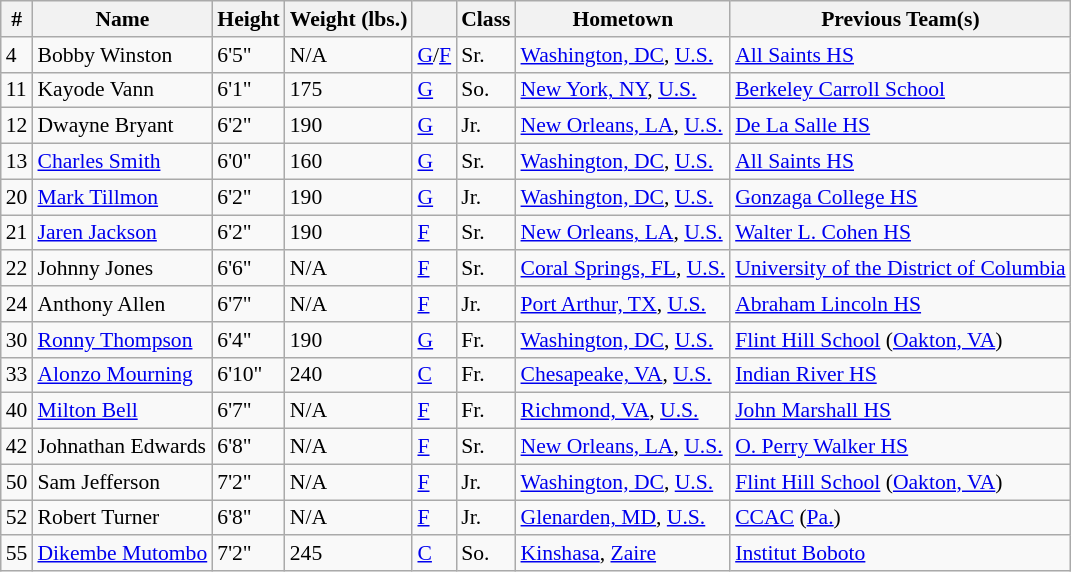<table class="wikitable sortable" style="font-size: 90%">
<tr>
<th>#</th>
<th>Name</th>
<th>Height</th>
<th>Weight (lbs.)</th>
<th></th>
<th>Class</th>
<th>Hometown</th>
<th>Previous Team(s)</th>
</tr>
<tr>
<td>4</td>
<td>Bobby Winston</td>
<td>6'5"</td>
<td>N/A</td>
<td><a href='#'>G</a>/<a href='#'>F</a></td>
<td>Sr.</td>
<td><a href='#'>Washington, DC</a>, <a href='#'>U.S.</a></td>
<td><a href='#'>All Saints HS</a></td>
</tr>
<tr>
<td>11</td>
<td>Kayode Vann</td>
<td>6'1"</td>
<td>175</td>
<td><a href='#'>G</a></td>
<td>So.</td>
<td><a href='#'>New York, NY</a>, <a href='#'>U.S.</a></td>
<td><a href='#'>Berkeley Carroll School</a></td>
</tr>
<tr>
<td>12</td>
<td>Dwayne Bryant</td>
<td>6'2"</td>
<td>190</td>
<td><a href='#'>G</a></td>
<td>Jr.</td>
<td><a href='#'>New Orleans, LA</a>, <a href='#'>U.S.</a></td>
<td><a href='#'>De La Salle HS</a></td>
</tr>
<tr>
<td>13</td>
<td><a href='#'>Charles Smith</a></td>
<td>6'0"</td>
<td>160</td>
<td><a href='#'>G</a></td>
<td>Sr.</td>
<td><a href='#'>Washington, DC</a>, <a href='#'>U.S.</a></td>
<td><a href='#'>All Saints HS</a></td>
</tr>
<tr>
<td>20</td>
<td><a href='#'>Mark Tillmon</a></td>
<td>6'2"</td>
<td>190</td>
<td><a href='#'>G</a></td>
<td>Jr.</td>
<td><a href='#'>Washington, DC</a>, <a href='#'>U.S.</a></td>
<td><a href='#'>Gonzaga College HS</a></td>
</tr>
<tr>
<td>21</td>
<td><a href='#'>Jaren Jackson</a></td>
<td>6'2"</td>
<td>190</td>
<td><a href='#'>F</a></td>
<td>Sr.</td>
<td><a href='#'>New Orleans, LA</a>, <a href='#'>U.S.</a></td>
<td><a href='#'>Walter L. Cohen HS</a></td>
</tr>
<tr>
<td>22</td>
<td>Johnny Jones</td>
<td>6'6"</td>
<td>N/A</td>
<td><a href='#'>F</a></td>
<td>Sr.</td>
<td><a href='#'>Coral Springs, FL</a>, <a href='#'>U.S.</a></td>
<td><a href='#'>University of the District of Columbia</a></td>
</tr>
<tr>
<td>24</td>
<td>Anthony Allen</td>
<td>6'7"</td>
<td>N/A</td>
<td><a href='#'>F</a></td>
<td>Jr.</td>
<td><a href='#'>Port Arthur, TX</a>, <a href='#'>U.S.</a></td>
<td><a href='#'>Abraham Lincoln HS</a></td>
</tr>
<tr>
<td>30</td>
<td><a href='#'>Ronny Thompson</a></td>
<td>6'4"</td>
<td>190</td>
<td><a href='#'>G</a></td>
<td>Fr.</td>
<td><a href='#'>Washington, DC</a>, <a href='#'>U.S.</a></td>
<td><a href='#'>Flint Hill School</a> (<a href='#'>Oakton, VA</a>)</td>
</tr>
<tr>
<td>33</td>
<td><a href='#'>Alonzo Mourning</a></td>
<td>6'10"</td>
<td>240</td>
<td><a href='#'>C</a></td>
<td>Fr.</td>
<td><a href='#'>Chesapeake, VA</a>, <a href='#'>U.S.</a></td>
<td><a href='#'>Indian River HS</a></td>
</tr>
<tr>
<td>40</td>
<td><a href='#'>Milton Bell</a></td>
<td>6'7"</td>
<td>N/A</td>
<td><a href='#'>F</a></td>
<td>Fr.</td>
<td><a href='#'>Richmond, VA</a>, <a href='#'>U.S.</a></td>
<td><a href='#'>John Marshall HS</a></td>
</tr>
<tr>
<td>42</td>
<td>Johnathan Edwards</td>
<td>6'8"</td>
<td>N/A</td>
<td><a href='#'>F</a></td>
<td>Sr.</td>
<td><a href='#'>New Orleans, LA</a>, <a href='#'>U.S.</a></td>
<td><a href='#'>O. Perry Walker HS</a></td>
</tr>
<tr>
<td>50</td>
<td>Sam Jefferson</td>
<td>7'2"</td>
<td>N/A</td>
<td><a href='#'>F</a></td>
<td>Jr.</td>
<td><a href='#'>Washington, DC</a>, <a href='#'>U.S.</a></td>
<td><a href='#'>Flint Hill School</a> (<a href='#'>Oakton, VA</a>)</td>
</tr>
<tr>
<td>52</td>
<td>Robert Turner</td>
<td>6'8"</td>
<td>N/A</td>
<td><a href='#'>F</a></td>
<td>Jr.</td>
<td><a href='#'>Glenarden, MD</a>, <a href='#'>U.S.</a></td>
<td><a href='#'>CCAC</a> (<a href='#'>Pa.</a>)</td>
</tr>
<tr>
<td>55</td>
<td><a href='#'>Dikembe Mutombo</a></td>
<td>7'2"</td>
<td>245</td>
<td><a href='#'>C</a></td>
<td>So.</td>
<td><a href='#'>Kinshasa</a>, <a href='#'>Zaire</a></td>
<td><a href='#'>Institut Boboto</a></td>
</tr>
</table>
